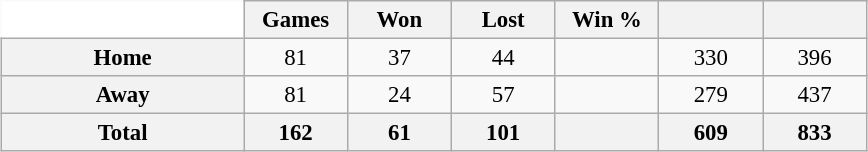<table class="wikitable" style="margin:1em auto; font-size:95%; text-align:center; width:38em; border:0;">
<tr>
<td width="28%" style="background:#fff;border:0;"></td>
<th width="12%">Games</th>
<th width="12%">Won</th>
<th width="12%">Lost</th>
<th width="12%">Win %</th>
<th width="12%"></th>
<th width="12%"></th>
</tr>
<tr>
<th>Home</th>
<td>81</td>
<td>37</td>
<td>44</td>
<td></td>
<td>330</td>
<td>396</td>
</tr>
<tr>
<th>Away</th>
<td>81</td>
<td>24</td>
<td>57</td>
<td></td>
<td>279</td>
<td>437</td>
</tr>
<tr>
<th>Total</th>
<th>162</th>
<th>61</th>
<th>101</th>
<th></th>
<th>609</th>
<th>833</th>
</tr>
<tr>
</tr>
</table>
